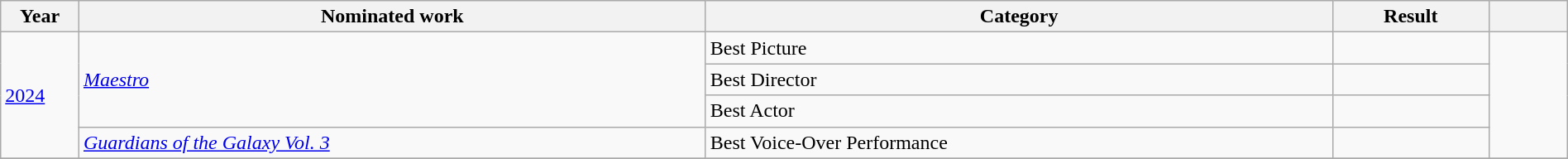<table class="wikitable" style="width:100%;">
<tr>
<th width=5%>Year</th>
<th style="width:40%;">Nominated work</th>
<th style="width:40%;">Category</th>
<th style="width:10%;">Result</th>
<th width=5%></th>
</tr>
<tr>
<td rowspan="4"><a href='#'>2024</a></td>
<td rowspan="3"><em><a href='#'>Maestro</a></em></td>
<td>Best Picture</td>
<td></td>
<td rowspan="4" style="text-align:center;"></td>
</tr>
<tr>
<td>Best Director</td>
<td></td>
</tr>
<tr>
<td>Best Actor</td>
<td></td>
</tr>
<tr>
<td><em><a href='#'>Guardians of the Galaxy Vol. 3</a></em></td>
<td>Best Voice-Over Performance</td>
<td></td>
</tr>
<tr>
</tr>
</table>
